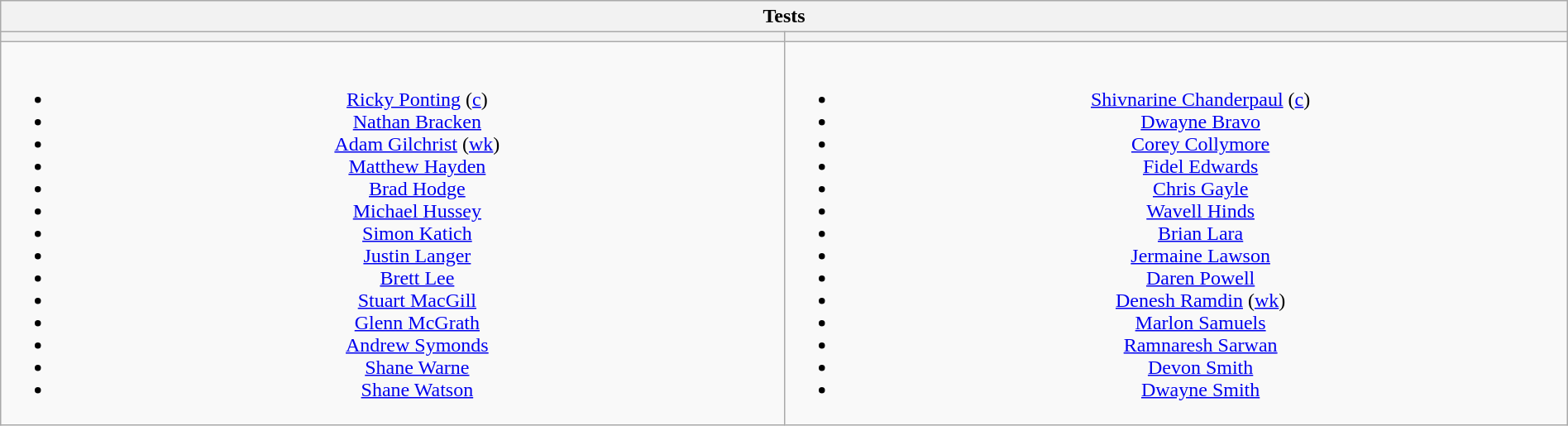<table class="wikitable" style="text-align:center; margin:auto">
<tr>
<th colspan="2">Tests</th>
</tr>
<tr>
<th style="width:16.6%"></th>
<th style="width:16.6%"></th>
</tr>
<tr style="vertical-align:top">
<td><br><ul><li><a href='#'>Ricky Ponting</a> (<a href='#'>c</a>)</li><li><a href='#'>Nathan Bracken</a></li><li><a href='#'>Adam Gilchrist</a> (<a href='#'>wk</a>)</li><li><a href='#'>Matthew Hayden</a></li><li><a href='#'>Brad Hodge</a></li><li><a href='#'>Michael Hussey</a></li><li><a href='#'>Simon Katich</a></li><li><a href='#'>Justin Langer</a></li><li><a href='#'>Brett Lee</a></li><li><a href='#'>Stuart MacGill</a></li><li><a href='#'>Glenn McGrath</a></li><li><a href='#'>Andrew Symonds</a></li><li><a href='#'>Shane Warne</a></li><li><a href='#'>Shane Watson</a></li></ul></td>
<td><br><ul><li><a href='#'>Shivnarine Chanderpaul</a> (<a href='#'>c</a>)</li><li><a href='#'>Dwayne Bravo</a></li><li><a href='#'>Corey Collymore</a></li><li><a href='#'>Fidel Edwards</a></li><li><a href='#'>Chris Gayle</a></li><li><a href='#'>Wavell Hinds</a></li><li><a href='#'>Brian Lara</a></li><li><a href='#'>Jermaine Lawson</a></li><li><a href='#'>Daren Powell</a></li><li><a href='#'>Denesh Ramdin</a> (<a href='#'>wk</a>)</li><li><a href='#'>Marlon Samuels</a></li><li><a href='#'>Ramnaresh Sarwan</a></li><li><a href='#'>Devon Smith</a></li><li><a href='#'>Dwayne Smith</a></li></ul></td>
</tr>
</table>
